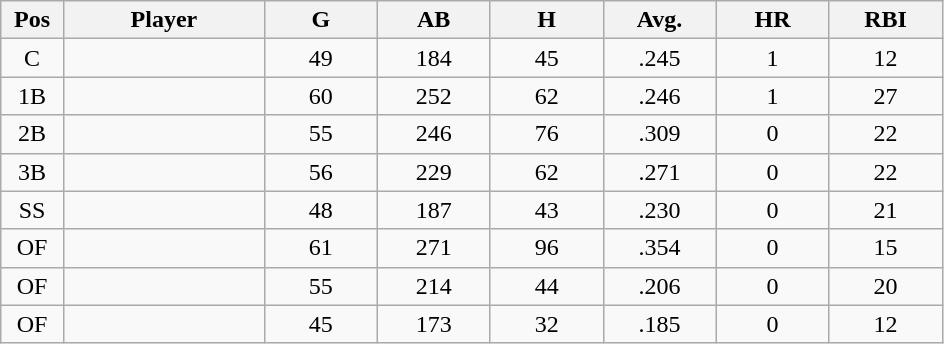<table class="wikitable sortable">
<tr>
<th bgcolor="#DDDDFF" width="5%">Pos</th>
<th bgcolor="#DDDDFF" width="16%">Player</th>
<th bgcolor="#DDDDFF" width="9%">G</th>
<th bgcolor="#DDDDFF" width="9%">AB</th>
<th bgcolor="#DDDDFF" width="9%">H</th>
<th bgcolor="#DDDDFF" width="9%">Avg.</th>
<th bgcolor="#DDDDFF" width="9%">HR</th>
<th bgcolor="#DDDDFF" width="9%">RBI</th>
</tr>
<tr align="center">
<td>C</td>
<td></td>
<td>49</td>
<td>184</td>
<td>45</td>
<td>.245</td>
<td>1</td>
<td>12</td>
</tr>
<tr align="center">
<td>1B</td>
<td></td>
<td>60</td>
<td>252</td>
<td>62</td>
<td>.246</td>
<td>1</td>
<td>27</td>
</tr>
<tr align="center">
<td>2B</td>
<td></td>
<td>55</td>
<td>246</td>
<td>76</td>
<td>.309</td>
<td>0</td>
<td>22</td>
</tr>
<tr align="center">
<td>3B</td>
<td></td>
<td>56</td>
<td>229</td>
<td>62</td>
<td>.271</td>
<td>0</td>
<td>22</td>
</tr>
<tr align="center">
<td>SS</td>
<td></td>
<td>48</td>
<td>187</td>
<td>43</td>
<td>.230</td>
<td>0</td>
<td>21</td>
</tr>
<tr align="center">
<td>OF</td>
<td></td>
<td>61</td>
<td>271</td>
<td>96</td>
<td>.354</td>
<td>0</td>
<td>15</td>
</tr>
<tr align="center">
<td>OF</td>
<td></td>
<td>55</td>
<td>214</td>
<td>44</td>
<td>.206</td>
<td>0</td>
<td>20</td>
</tr>
<tr align="center">
<td>OF</td>
<td></td>
<td>45</td>
<td>173</td>
<td>32</td>
<td>.185</td>
<td>0</td>
<td>12</td>
</tr>
</table>
